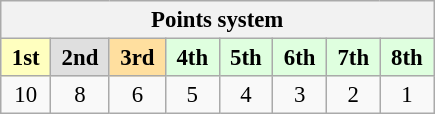<table class="wikitable" style="font-size:95%; text-align:center">
<tr>
<th colspan="19">Points system</th>
</tr>
<tr>
<td style="background:#ffffbf;"> <strong>1st</strong> </td>
<td style="background:#dfdfdf;"> <strong>2nd</strong> </td>
<td style="background:#ffdf9f;"> <strong>3rd</strong> </td>
<td style="background:#dfffdf;"> <strong>4th</strong> </td>
<td style="background:#dfffdf;"> <strong>5th</strong> </td>
<td style="background:#dfffdf;"> <strong>6th</strong> </td>
<td style="background:#dfffdf;"> <strong>7th</strong> </td>
<td style="background:#dfffdf;"> <strong>8th</strong> </td>
</tr>
<tr>
<td>10</td>
<td>8</td>
<td>6</td>
<td>5</td>
<td>4</td>
<td>3</td>
<td>2</td>
<td>1</td>
</tr>
</table>
